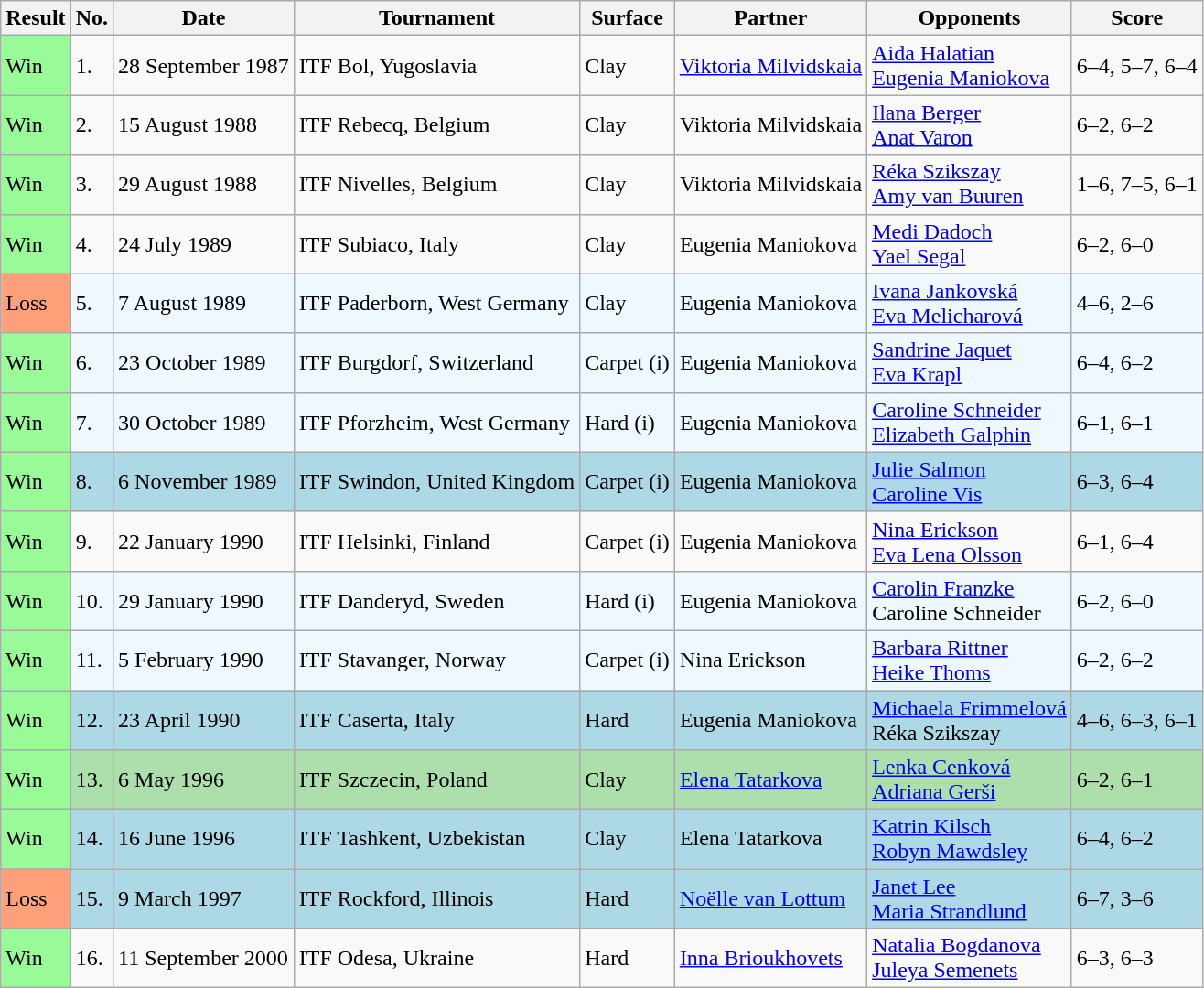<table class="sortable wikitable">
<tr>
<th>Result</th>
<th>No.</th>
<th>Date</th>
<th>Tournament</th>
<th>Surface</th>
<th>Partner</th>
<th>Opponents</th>
<th class="unsortable">Score</th>
</tr>
<tr>
<td style="background:#98fb98;">Win</td>
<td>1.</td>
<td>28 September 1987</td>
<td>ITF Bol, Yugoslavia</td>
<td>Clay</td>
<td> <a href='#'>Viktoria Milvidskaia</a></td>
<td> <a href='#'>Aida Halatian</a> <br>  <a href='#'>Eugenia Maniokova</a></td>
<td>6–4, 5–7, 6–4</td>
</tr>
<tr>
<td style="background:#98fb98;">Win</td>
<td>2.</td>
<td>15 August 1988</td>
<td>ITF Rebecq, Belgium</td>
<td>Clay</td>
<td> Viktoria Milvidskaia</td>
<td> <a href='#'>Ilana Berger</a> <br>  <a href='#'>Anat Varon</a></td>
<td>6–2, 6–2</td>
</tr>
<tr>
<td style="background:#98fb98;">Win</td>
<td>3.</td>
<td>29 August 1988</td>
<td>ITF Nivelles, Belgium</td>
<td>Clay</td>
<td> Viktoria Milvidskaia</td>
<td> <a href='#'>Réka Szikszay</a> <br>  <a href='#'>Amy van Buuren</a></td>
<td>1–6, 7–5, 6–1</td>
</tr>
<tr>
<td style="background:#98fb98;">Win</td>
<td>4.</td>
<td>24 July 1989</td>
<td>ITF Subiaco, Italy</td>
<td>Clay</td>
<td> Eugenia Maniokova</td>
<td> <a href='#'>Medi Dadoch</a> <br>  <a href='#'>Yael Segal</a></td>
<td>6–2, 6–0</td>
</tr>
<tr style="background:#f0f8ff;">
<td bgcolor="FFA07A">Loss</td>
<td>5.</td>
<td>7 August 1989</td>
<td>ITF Paderborn, West Germany</td>
<td>Clay</td>
<td> Eugenia Maniokova</td>
<td> <a href='#'>Ivana Jankovská</a> <br>  <a href='#'>Eva Melicharová</a></td>
<td>4–6, 2–6</td>
</tr>
<tr style="background:#f0f8ff;">
<td style="background:#98fb98;">Win</td>
<td>6.</td>
<td>23 October 1989</td>
<td>ITF Burgdorf, Switzerland</td>
<td>Carpet (i)</td>
<td> Eugenia Maniokova</td>
<td> <a href='#'>Sandrine Jaquet</a> <br>  <a href='#'>Eva Krapl</a></td>
<td>6–4, 6–2</td>
</tr>
<tr style="background:#f0f8ff;">
<td style="background:#98fb98;">Win</td>
<td>7.</td>
<td>30 October 1989</td>
<td>ITF Pforzheim, West Germany</td>
<td>Hard (i)</td>
<td> Eugenia Maniokova</td>
<td> <a href='#'>Caroline Schneider</a> <br>  <a href='#'>Elizabeth Galphin</a></td>
<td>6–1, 6–1</td>
</tr>
<tr bgcolor="lightblue">
<td style="background:#98fb98;">Win</td>
<td>8.</td>
<td>6 November 1989</td>
<td>ITF Swindon, United Kingdom</td>
<td>Carpet (i)</td>
<td> Eugenia Maniokova</td>
<td> <a href='#'>Julie Salmon</a> <br>  <a href='#'>Caroline Vis</a></td>
<td>6–3, 6–4</td>
</tr>
<tr>
<td style="background:#98fb98;">Win</td>
<td>9.</td>
<td>22 January 1990</td>
<td>ITF Helsinki, Finland</td>
<td>Carpet (i)</td>
<td> Eugenia Maniokova</td>
<td> <a href='#'>Nina Erickson</a> <br>  <a href='#'>Eva Lena Olsson</a></td>
<td>6–1, 6–4</td>
</tr>
<tr style="background:#f0f8ff;">
<td style="background:#98fb98;">Win</td>
<td>10.</td>
<td>29 January 1990</td>
<td>ITF Danderyd, Sweden</td>
<td>Hard (i)</td>
<td> Eugenia Maniokova</td>
<td> <a href='#'>Carolin Franzke</a> <br>  Caroline Schneider</td>
<td>6–2, 6–0</td>
</tr>
<tr style="background:#f0f8ff;">
<td style="background:#98fb98;">Win</td>
<td>11.</td>
<td>5 February 1990</td>
<td>ITF Stavanger, Norway</td>
<td>Carpet (i)</td>
<td> Nina Erickson</td>
<td> <a href='#'>Barbara Rittner</a> <br>  <a href='#'>Heike Thoms</a></td>
<td>6–2, 6–2</td>
</tr>
<tr style="background:lightblue;">
<td style="background:#98fb98;">Win</td>
<td>12.</td>
<td>23 April 1990</td>
<td>ITF Caserta, Italy</td>
<td>Hard</td>
<td> Eugenia Maniokova</td>
<td> <a href='#'>Michaela Frimmelová</a> <br>  Réka Szikszay</td>
<td>4–6, 6–3, 6–1</td>
</tr>
<tr style="background:#addfad;">
<td style="background:#98fb98;">Win</td>
<td>13.</td>
<td>6 May 1996</td>
<td>ITF Szczecin, Poland</td>
<td>Clay</td>
<td> <a href='#'>Elena Tatarkova</a></td>
<td> <a href='#'>Lenka Cenková</a> <br>  <a href='#'>Adriana Gerši</a></td>
<td>6–2, 6–1</td>
</tr>
<tr style="background:lightblue;">
<td style="background:#98fb98;">Win</td>
<td>14.</td>
<td>16 June 1996</td>
<td>ITF Tashkent, Uzbekistan</td>
<td>Clay</td>
<td> Elena Tatarkova</td>
<td> <a href='#'>Katrin Kilsch</a> <br>  <a href='#'>Robyn Mawdsley</a></td>
<td>6–4, 6–2</td>
</tr>
<tr style="background:lightblue;">
<td bgcolor="FFA07A">Loss</td>
<td>15.</td>
<td>9 March 1997</td>
<td>ITF Rockford, Illinois</td>
<td>Hard</td>
<td> <a href='#'>Noëlle van Lottum</a></td>
<td> <a href='#'>Janet Lee</a> <br>  <a href='#'>Maria Strandlund</a></td>
<td>6–7, 3–6</td>
</tr>
<tr>
<td style="background:#98fb98;">Win</td>
<td>16.</td>
<td>11 September 2000</td>
<td>ITF Odesa, Ukraine</td>
<td>Hard</td>
<td> <a href='#'>Inna Brioukhovets</a></td>
<td> <a href='#'>Natalia Bogdanova</a> <br>  <a href='#'>Juleya Semenets</a></td>
<td>6–3, 6–3</td>
</tr>
</table>
